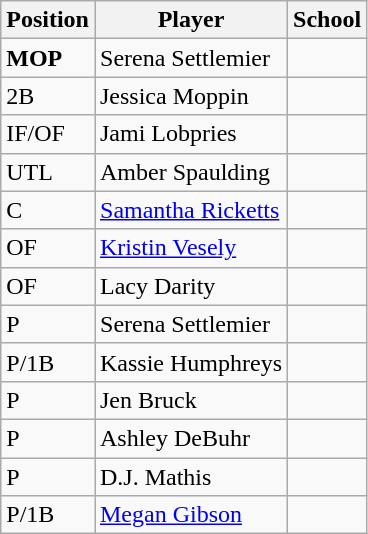<table class="wikitable">
<tr>
<th>Position</th>
<th>Player</th>
<th>School</th>
</tr>
<tr>
<td><strong>MOP</strong></td>
<td>Serena Settlemier</td>
<td></td>
</tr>
<tr>
<td>2B</td>
<td>Jessica Moppin</td>
<td></td>
</tr>
<tr>
<td>IF/OF</td>
<td>Jami Lobpries</td>
<td></td>
</tr>
<tr>
<td>UTL</td>
<td>Amber Spaulding</td>
<td></td>
</tr>
<tr>
<td>C</td>
<td><a href='#'>Samantha Ricketts</a></td>
<td></td>
</tr>
<tr>
<td>OF</td>
<td><a href='#'>Kristin Vesely</a></td>
<td></td>
</tr>
<tr>
<td>OF</td>
<td>Lacy Darity</td>
<td></td>
</tr>
<tr>
<td>P</td>
<td>Serena Settlemier</td>
<td></td>
</tr>
<tr>
<td>P/1B</td>
<td>Kassie Humphreys</td>
<td></td>
</tr>
<tr>
<td>P</td>
<td>Jen Bruck</td>
<td></td>
</tr>
<tr>
<td>P</td>
<td>Ashley DeBuhr</td>
<td></td>
</tr>
<tr>
<td>P</td>
<td>D.J. Mathis</td>
<td></td>
</tr>
<tr>
<td>P/1B</td>
<td><a href='#'>Megan Gibson</a></td>
<td></td>
</tr>
</table>
